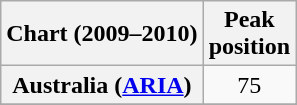<table class="wikitable sortable plainrowheaders">
<tr>
<th style="text-align:center;">Chart (2009–2010)</th>
<th style="text-align:center;">Peak<br>position</th>
</tr>
<tr>
<th scope="row">Australia (<a href='#'>ARIA</a>)</th>
<td style="text-align:center;">75</td>
</tr>
<tr>
</tr>
<tr>
</tr>
<tr>
</tr>
<tr>
</tr>
</table>
